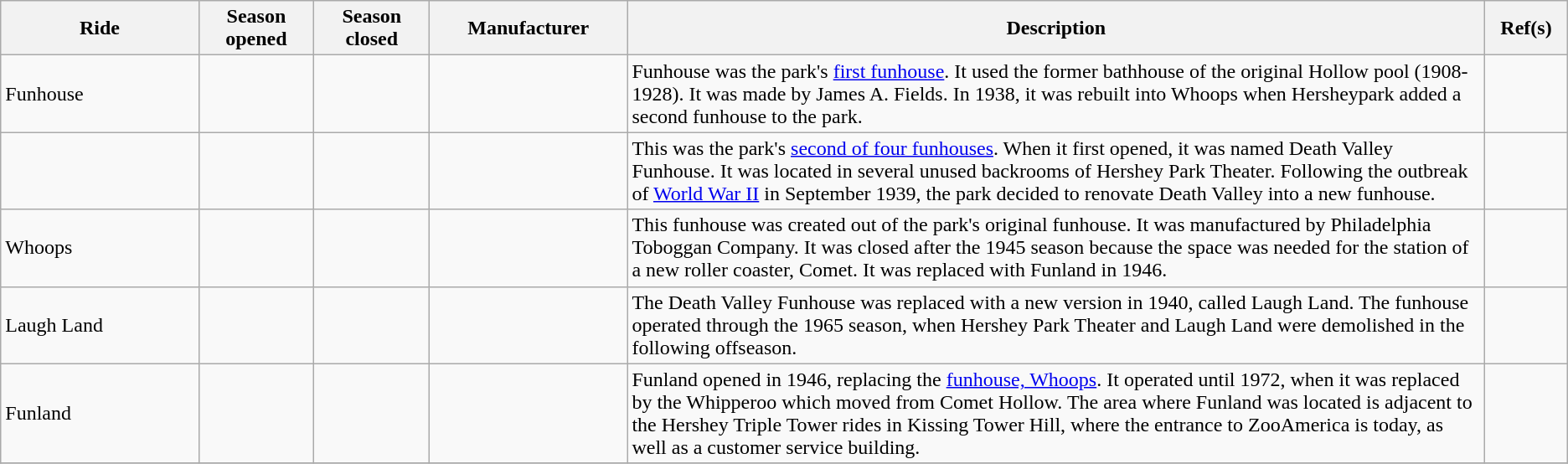<table class="wikitable" border="1">
<tr>
<th width=12%>Ride</th>
<th width=7%>Season opened</th>
<th width=7%>Season closed</th>
<th width=12%>Manufacturer</th>
<th width=52%>Description</th>
<th width=5%>Ref(s)</th>
</tr>
<tr>
<td>Funhouse</td>
<td></td>
<td></td>
<td></td>
<td>Funhouse was the park's <a href='#'>first funhouse</a>. It used the former bathhouse of the original Hollow pool (1908-1928). It was made by James A. Fields. In 1938, it was rebuilt into Whoops when Hersheypark added a second funhouse to the park.</td>
<td></td>
</tr>
<tr>
<td></td>
<td></td>
<td></td>
<td></td>
<td>This was the park's <a href='#'>second of four funhouses</a>. When it first opened, it was named Death Valley Funhouse. It was located in several unused backrooms of Hershey Park Theater. Following the outbreak of <a href='#'>World War II</a> in September 1939, the park decided to renovate Death Valley into a new funhouse.</td>
<td></td>
</tr>
<tr>
<td>Whoops</td>
<td></td>
<td></td>
<td></td>
<td>This funhouse was created out of the park's original funhouse. It was manufactured by Philadelphia Toboggan Company. It was closed after the 1945 season because the space was needed for the station of a new roller coaster, Comet. It was replaced with Funland in 1946.</td>
<td></td>
</tr>
<tr>
<td>Laugh Land</td>
<td></td>
<td></td>
<td></td>
<td>The Death Valley Funhouse was replaced with a new version in 1940, called Laugh Land. The funhouse operated through the 1965 season, when Hershey Park Theater and Laugh Land were demolished in the following offseason.</td>
<td></td>
</tr>
<tr>
<td>Funland</td>
<td></td>
<td></td>
<td></td>
<td>Funland opened in 1946, replacing the <a href='#'>funhouse, Whoops</a>. It operated until 1972, when it was replaced by the Whipperoo which moved from Comet Hollow. The area where Funland was located is adjacent to the Hershey Triple Tower rides in Kissing Tower Hill, where the entrance to ZooAmerica is today, as well as a customer service building.</td>
<td></td>
</tr>
<tr>
</tr>
</table>
